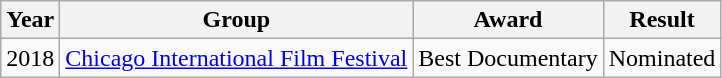<table class="wikitable">
<tr>
<th>Year</th>
<th>Group</th>
<th>Award</th>
<th>Result</th>
</tr>
<tr>
<td rowspan="2">2018</td>
<td><a href='#'>Chicago International Film Festival</a></td>
<td>Best Documentary</td>
<td>Nominated</td>
</tr>
</table>
